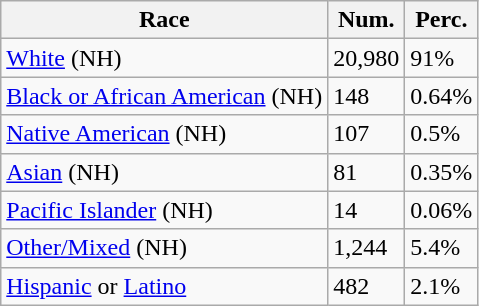<table class="wikitable">
<tr>
<th>Race</th>
<th>Num.</th>
<th>Perc.</th>
</tr>
<tr>
<td><a href='#'>White</a> (NH)</td>
<td>20,980</td>
<td>91%</td>
</tr>
<tr>
<td><a href='#'>Black or African American</a> (NH)</td>
<td>148</td>
<td>0.64%</td>
</tr>
<tr>
<td><a href='#'>Native American</a> (NH)</td>
<td>107</td>
<td>0.5%</td>
</tr>
<tr>
<td><a href='#'>Asian</a> (NH)</td>
<td>81</td>
<td>0.35%</td>
</tr>
<tr>
<td><a href='#'>Pacific Islander</a> (NH)</td>
<td>14</td>
<td>0.06%</td>
</tr>
<tr>
<td><a href='#'>Other/Mixed</a> (NH)</td>
<td>1,244</td>
<td>5.4%</td>
</tr>
<tr>
<td><a href='#'>Hispanic</a> or <a href='#'>Latino</a></td>
<td>482</td>
<td>2.1%</td>
</tr>
</table>
